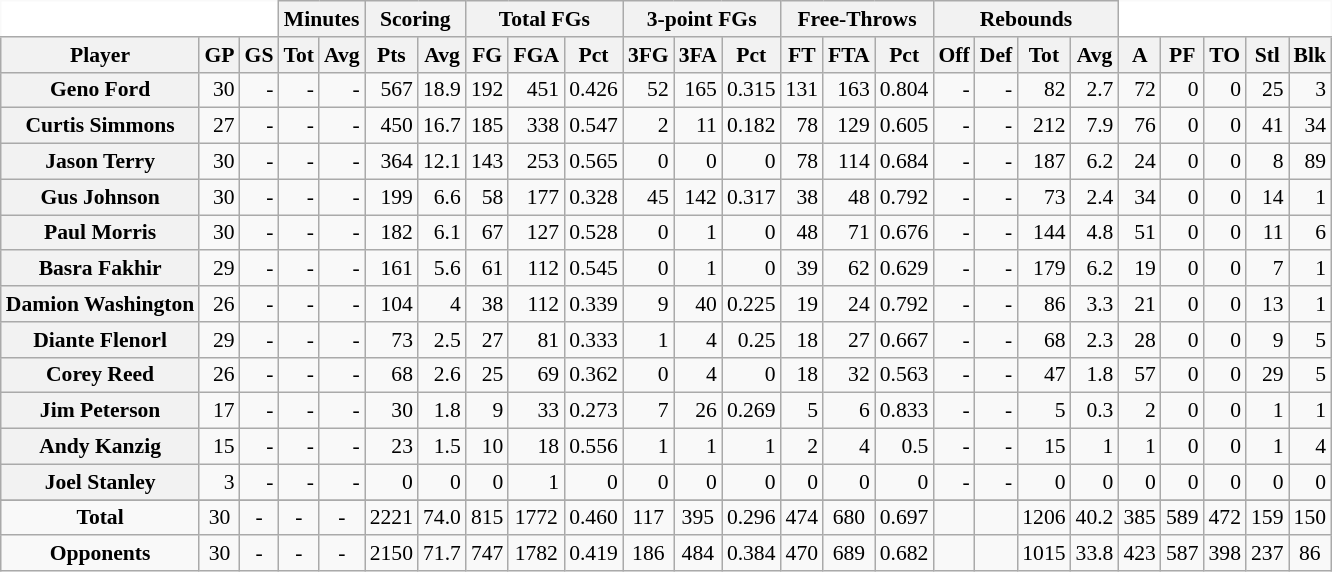<table class="wikitable sortable" border="1" style="font-size:90%;">
<tr>
<th colspan="3" style="border-top-style:hidden; border-left-style:hidden; background: white;"></th>
<th colspan="2" style=>Minutes</th>
<th colspan="2" style=>Scoring</th>
<th colspan="3" style=>Total FGs</th>
<th colspan="3" style=>3-point FGs</th>
<th colspan="3" style=>Free-Throws</th>
<th colspan="4" style=>Rebounds</th>
<th colspan="5" style="border-top-style:hidden; border-right-style:hidden; background: white;"></th>
</tr>
<tr>
<th scope="col" style=>Player</th>
<th scope="col" style=>GP</th>
<th scope="col" style=>GS</th>
<th scope="col" style=>Tot</th>
<th scope="col" style=>Avg</th>
<th scope="col" style=>Pts</th>
<th scope="col" style=>Avg</th>
<th scope="col" style=>FG</th>
<th scope="col" style=>FGA</th>
<th scope="col" style=>Pct</th>
<th scope="col" style=>3FG</th>
<th scope="col" style=>3FA</th>
<th scope="col" style=>Pct</th>
<th scope="col" style=>FT</th>
<th scope="col" style=>FTA</th>
<th scope="col" style=>Pct</th>
<th scope="col" style=>Off</th>
<th scope="col" style=>Def</th>
<th scope="col" style=>Tot</th>
<th scope="col" style=>Avg</th>
<th scope="col" style=>A</th>
<th scope="col" style=>PF</th>
<th scope="col" style=>TO</th>
<th scope="col" style=>Stl</th>
<th scope="col" style=>Blk</th>
</tr>
<tr>
<th>Geno Ford</th>
<td align="right">30</td>
<td align="right">-</td>
<td align="right">-</td>
<td align="right">-</td>
<td align="right">567</td>
<td align="right">18.9</td>
<td align="right">192</td>
<td align="right">451</td>
<td align="right">0.426</td>
<td align="right">52</td>
<td align="right">165</td>
<td align="right">0.315</td>
<td align="right">131</td>
<td align="right">163</td>
<td align="right">0.804</td>
<td align="right">-</td>
<td align="right">-</td>
<td align="right">82</td>
<td align="right">2.7</td>
<td align="right">72</td>
<td align="right">0</td>
<td align="right">0</td>
<td align="right">25</td>
<td align="right">3</td>
</tr>
<tr>
<th>Curtis Simmons</th>
<td align="right">27</td>
<td align="right">-</td>
<td align="right">-</td>
<td align="right">-</td>
<td align="right">450</td>
<td align="right">16.7</td>
<td align="right">185</td>
<td align="right">338</td>
<td align="right">0.547</td>
<td align="right">2</td>
<td align="right">11</td>
<td align="right">0.182</td>
<td align="right">78</td>
<td align="right">129</td>
<td align="right">0.605</td>
<td align="right">-</td>
<td align="right">-</td>
<td align="right">212</td>
<td align="right">7.9</td>
<td align="right">76</td>
<td align="right">0</td>
<td align="right">0</td>
<td align="right">41</td>
<td align="right">34</td>
</tr>
<tr>
<th>Jason Terry</th>
<td align="right">30</td>
<td align="right">-</td>
<td align="right">-</td>
<td align="right">-</td>
<td align="right">364</td>
<td align="right">12.1</td>
<td align="right">143</td>
<td align="right">253</td>
<td align="right">0.565</td>
<td align="right">0</td>
<td align="right">0</td>
<td align="right">0</td>
<td align="right">78</td>
<td align="right">114</td>
<td align="right">0.684</td>
<td align="right">-</td>
<td align="right">-</td>
<td align="right">187</td>
<td align="right">6.2</td>
<td align="right">24</td>
<td align="right">0</td>
<td align="right">0</td>
<td align="right">8</td>
<td align="right">89</td>
</tr>
<tr>
<th>Gus Johnson</th>
<td align="right">30</td>
<td align="right">-</td>
<td align="right">-</td>
<td align="right">-</td>
<td align="right">199</td>
<td align="right">6.6</td>
<td align="right">58</td>
<td align="right">177</td>
<td align="right">0.328</td>
<td align="right">45</td>
<td align="right">142</td>
<td align="right">0.317</td>
<td align="right">38</td>
<td align="right">48</td>
<td align="right">0.792</td>
<td align="right">-</td>
<td align="right">-</td>
<td align="right">73</td>
<td align="right">2.4</td>
<td align="right">34</td>
<td align="right">0</td>
<td align="right">0</td>
<td align="right">14</td>
<td align="right">1</td>
</tr>
<tr>
<th>Paul Morris</th>
<td align="right">30</td>
<td align="right">-</td>
<td align="right">-</td>
<td align="right">-</td>
<td align="right">182</td>
<td align="right">6.1</td>
<td align="right">67</td>
<td align="right">127</td>
<td align="right">0.528</td>
<td align="right">0</td>
<td align="right">1</td>
<td align="right">0</td>
<td align="right">48</td>
<td align="right">71</td>
<td align="right">0.676</td>
<td align="right">-</td>
<td align="right">-</td>
<td align="right">144</td>
<td align="right">4.8</td>
<td align="right">51</td>
<td align="right">0</td>
<td align="right">0</td>
<td align="right">11</td>
<td align="right">6</td>
</tr>
<tr>
<th>Basra Fakhir</th>
<td align="right">29</td>
<td align="right">-</td>
<td align="right">-</td>
<td align="right">-</td>
<td align="right">161</td>
<td align="right">5.6</td>
<td align="right">61</td>
<td align="right">112</td>
<td align="right">0.545</td>
<td align="right">0</td>
<td align="right">1</td>
<td align="right">0</td>
<td align="right">39</td>
<td align="right">62</td>
<td align="right">0.629</td>
<td align="right">-</td>
<td align="right">-</td>
<td align="right">179</td>
<td align="right">6.2</td>
<td align="right">19</td>
<td align="right">0</td>
<td align="right">0</td>
<td align="right">7</td>
<td align="right">1</td>
</tr>
<tr>
<th>Damion Washington</th>
<td align="right">26</td>
<td align="right">-</td>
<td align="right">-</td>
<td align="right">-</td>
<td align="right">104</td>
<td align="right">4</td>
<td align="right">38</td>
<td align="right">112</td>
<td align="right">0.339</td>
<td align="right">9</td>
<td align="right">40</td>
<td align="right">0.225</td>
<td align="right">19</td>
<td align="right">24</td>
<td align="right">0.792</td>
<td align="right">-</td>
<td align="right">-</td>
<td align="right">86</td>
<td align="right">3.3</td>
<td align="right">21</td>
<td align="right">0</td>
<td align="right">0</td>
<td align="right">13</td>
<td align="right">1</td>
</tr>
<tr>
<th>Diante Flenorl</th>
<td align="right">29</td>
<td align="right">-</td>
<td align="right">-</td>
<td align="right">-</td>
<td align="right">73</td>
<td align="right">2.5</td>
<td align="right">27</td>
<td align="right">81</td>
<td align="right">0.333</td>
<td align="right">1</td>
<td align="right">4</td>
<td align="right">0.25</td>
<td align="right">18</td>
<td align="right">27</td>
<td align="right">0.667</td>
<td align="right">-</td>
<td align="right">-</td>
<td align="right">68</td>
<td align="right">2.3</td>
<td align="right">28</td>
<td align="right">0</td>
<td align="right">0</td>
<td align="right">9</td>
<td align="right">5</td>
</tr>
<tr>
<th>Corey Reed</th>
<td align="right">26</td>
<td align="right">-</td>
<td align="right">-</td>
<td align="right">-</td>
<td align="right">68</td>
<td align="right">2.6</td>
<td align="right">25</td>
<td align="right">69</td>
<td align="right">0.362</td>
<td align="right">0</td>
<td align="right">4</td>
<td align="right">0</td>
<td align="right">18</td>
<td align="right">32</td>
<td align="right">0.563</td>
<td align="right">-</td>
<td align="right">-</td>
<td align="right">47</td>
<td align="right">1.8</td>
<td align="right">57</td>
<td align="right">0</td>
<td align="right">0</td>
<td align="right">29</td>
<td align="right">5</td>
</tr>
<tr>
<th>Jim Peterson</th>
<td align="right">17</td>
<td align="right">-</td>
<td align="right">-</td>
<td align="right">-</td>
<td align="right">30</td>
<td align="right">1.8</td>
<td align="right">9</td>
<td align="right">33</td>
<td align="right">0.273</td>
<td align="right">7</td>
<td align="right">26</td>
<td align="right">0.269</td>
<td align="right">5</td>
<td align="right">6</td>
<td align="right">0.833</td>
<td align="right">-</td>
<td align="right">-</td>
<td align="right">5</td>
<td align="right">0.3</td>
<td align="right">2</td>
<td align="right">0</td>
<td align="right">0</td>
<td align="right">1</td>
<td align="right">1</td>
</tr>
<tr>
<th>Andy Kanzig</th>
<td align="right">15</td>
<td align="right">-</td>
<td align="right">-</td>
<td align="right">-</td>
<td align="right">23</td>
<td align="right">1.5</td>
<td align="right">10</td>
<td align="right">18</td>
<td align="right">0.556</td>
<td align="right">1</td>
<td align="right">1</td>
<td align="right">1</td>
<td align="right">2</td>
<td align="right">4</td>
<td align="right">0.5</td>
<td align="right">-</td>
<td align="right">-</td>
<td align="right">15</td>
<td align="right">1</td>
<td align="right">1</td>
<td align="right">0</td>
<td align="right">0</td>
<td align="right">1</td>
<td align="right">4</td>
</tr>
<tr>
<th>Joel Stanley</th>
<td align="right">3</td>
<td align="right">-</td>
<td align="right">-</td>
<td align="right">-</td>
<td align="right">0</td>
<td align="right">0</td>
<td align="right">0</td>
<td align="right">1</td>
<td align="right">0</td>
<td align="right">0</td>
<td align="right">0</td>
<td align="right">0</td>
<td align="right">0</td>
<td align="right">0</td>
<td align="right">0</td>
<td align="right">-</td>
<td align="right">-</td>
<td align="right">0</td>
<td align="right">0</td>
<td align="right">0</td>
<td align="right">0</td>
<td align="right">0</td>
<td align="right">0</td>
<td align="right">0</td>
</tr>
<tr>
</tr>
<tr class="sortbottom">
<td align="center" style=><strong>Total</strong></td>
<td align="center" style=>30</td>
<td align="center" style=>-</td>
<td align="center" style=>-</td>
<td align="center" style=>-</td>
<td align="center" style=>2221</td>
<td align="center" style=>74.0</td>
<td align="center" style=>815</td>
<td align="center" style=>1772</td>
<td align="center" style=>0.460</td>
<td align="center" style=>117</td>
<td align="center" style=>395</td>
<td align="center" style=>0.296</td>
<td align="center" style=>474</td>
<td align="center" style=>680</td>
<td align="center" style=>0.697</td>
<td align="center" style=></td>
<td align="center" style=></td>
<td align="center" style=>1206</td>
<td align="center" style=>40.2</td>
<td align="center" style=>385</td>
<td align="center" style=>589</td>
<td align="center" style=>472</td>
<td align="center" style=>159</td>
<td align="center" style=>150</td>
</tr>
<tr class="sortbottom">
<td align="center"><strong>Opponents</strong></td>
<td align="center">30</td>
<td align="center">-</td>
<td align="center">-</td>
<td align="center">-</td>
<td align="center">2150</td>
<td align="center">71.7</td>
<td align="center">747</td>
<td align="center">1782</td>
<td align="center">0.419</td>
<td align="center">186</td>
<td align="center">484</td>
<td align="center">0.384</td>
<td align="center">470</td>
<td align="center">689</td>
<td align="center">0.682</td>
<td align="center"></td>
<td align="center"></td>
<td align="center">1015</td>
<td align="center">33.8</td>
<td align="center">423</td>
<td align="center">587</td>
<td align="center">398</td>
<td align="center">237</td>
<td align="center">86</td>
</tr>
</table>
